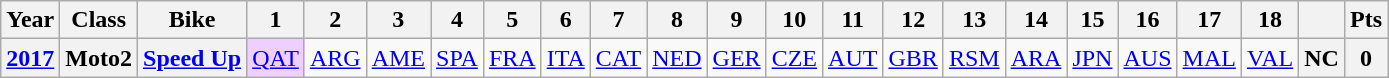<table class="wikitable" style="text-align:center">
<tr>
<th>Year</th>
<th>Class</th>
<th>Bike</th>
<th>1</th>
<th>2</th>
<th>3</th>
<th>4</th>
<th>5</th>
<th>6</th>
<th>7</th>
<th>8</th>
<th>9</th>
<th>10</th>
<th>11</th>
<th>12</th>
<th>13</th>
<th>14</th>
<th>15</th>
<th>16</th>
<th>17</th>
<th>18</th>
<th></th>
<th>Pts</th>
</tr>
<tr>
<th><a href='#'>2017</a></th>
<th>Moto2</th>
<th><a href='#'>Speed Up</a></th>
<td style="background:#EFCFFF;"><a href='#'>QAT</a><br></td>
<td><a href='#'>ARG</a></td>
<td><a href='#'>AME</a></td>
<td><a href='#'>SPA</a></td>
<td><a href='#'>FRA</a></td>
<td><a href='#'>ITA</a></td>
<td><a href='#'>CAT</a></td>
<td><a href='#'>NED</a></td>
<td><a href='#'>GER</a></td>
<td><a href='#'>CZE</a></td>
<td><a href='#'>AUT</a></td>
<td><a href='#'>GBR</a></td>
<td><a href='#'>RSM</a></td>
<td><a href='#'>ARA</a></td>
<td><a href='#'>JPN</a></td>
<td><a href='#'>AUS</a></td>
<td><a href='#'>MAL</a></td>
<td><a href='#'>VAL</a></td>
<th>NC</th>
<th>0</th>
</tr>
</table>
